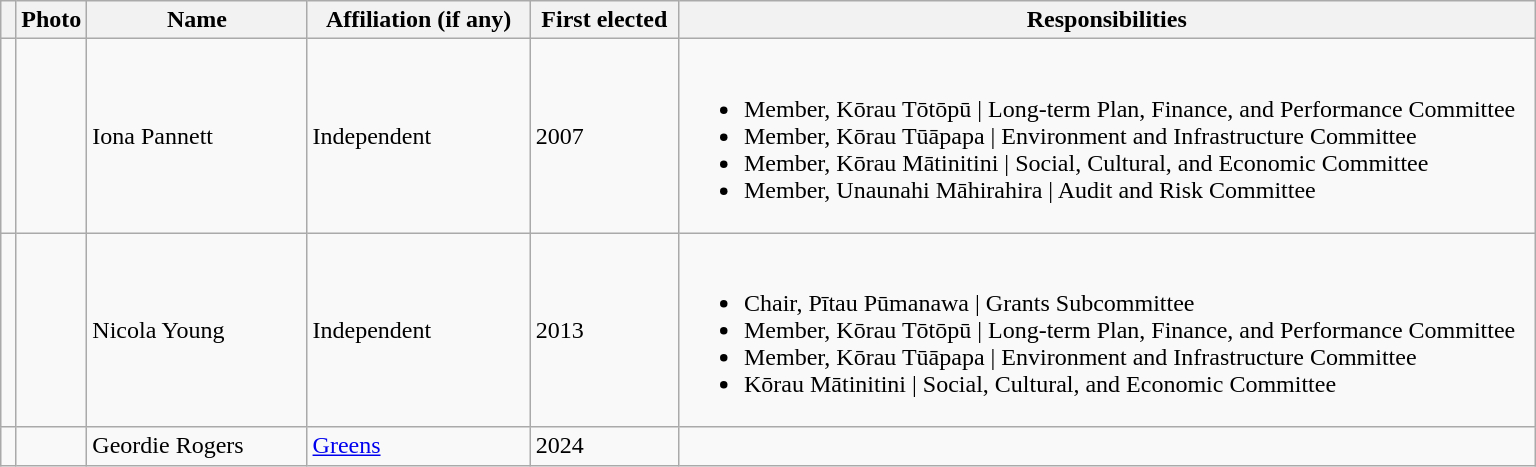<table class="wikitable" width="81%">
<tr>
<th width="1%"></th>
<th>Photo</th>
<th width="15%">Name</th>
<th width="15%">Affiliation (if any)</th>
<th width="10%">First elected</th>
<th width="60%">Responsibilities</th>
</tr>
<tr>
<td bgcolor=></td>
<td></td>
<td>Iona Pannett</td>
<td>Independent</td>
<td>2007</td>
<td><br><ul><li>Member, Kōrau Tōtōpū | Long-term Plan, Finance, and Performance Committee</li><li>Member, Kōrau Tūāpapa | Environment and Infrastructure Committee</li><li>Member, Kōrau Mātinitini | Social, Cultural, and Economic Committee</li><li>Member, Unaunahi Māhirahira | Audit and Risk Committee</li></ul></td>
</tr>
<tr>
<td bgcolor=></td>
<td></td>
<td>Nicola Young</td>
<td>Independent</td>
<td>2013</td>
<td><br><ul><li>Chair, Pītau Pūmanawa | Grants Subcommittee</li><li>Member, Kōrau Tōtōpū | Long-term Plan, Finance, and Performance Committee</li><li>Member, Kōrau Tūāpapa | Environment and Infrastructure Committee</li><li>Kōrau Mātinitini | Social, Cultural, and Economic Committee</li></ul></td>
</tr>
<tr>
<td bgcolor=></td>
<td></td>
<td>Geordie Rogers</td>
<td><a href='#'>Greens</a></td>
<td>2024</td>
<td></td>
</tr>
</table>
